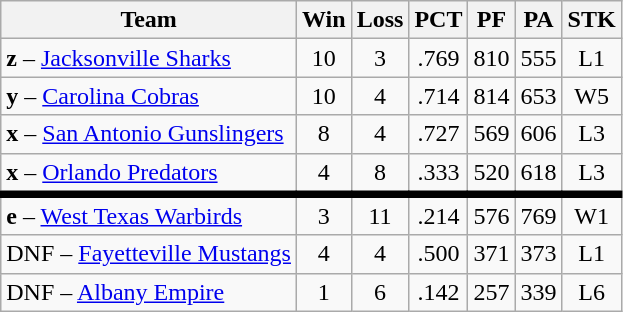<table class="wikitable" style="text-align:center">
<tr>
<th>Team</th>
<th>Win</th>
<th>Loss</th>
<th>PCT</th>
<th>PF</th>
<th>PA</th>
<th>STK</th>
</tr>
<tr>
<td style="text-align:left;"><strong>z</strong> – <a href='#'>Jacksonville Sharks</a></td>
<td>10</td>
<td>3</td>
<td>.769</td>
<td>810</td>
<td>555</td>
<td>L1</td>
</tr>
<tr>
<td style="text-align:left;"><strong>y</strong> – <a href='#'>Carolina Cobras</a></td>
<td>10</td>
<td>4</td>
<td>.714</td>
<td>814</td>
<td>653</td>
<td>W5</td>
</tr>
<tr>
<td style="text-align:left;"><strong>x</strong> – <a href='#'>San Antonio Gunslingers</a></td>
<td>8</td>
<td>4</td>
<td>.727</td>
<td>569</td>
<td>606</td>
<td>L3</td>
</tr>
<tr>
<td style="text-align:left;"><strong>x</strong> – <a href='#'>Orlando Predators</a></td>
<td>4</td>
<td>8</td>
<td>.333</td>
<td>520</td>
<td>618</td>
<td>L3</td>
</tr>
<tr style="border-top:5px solid black;">
<td style="text-align:left;"><strong>e</strong> – <a href='#'>West Texas Warbirds</a></td>
<td>3</td>
<td>11</td>
<td>.214</td>
<td>576</td>
<td>769</td>
<td>W1</td>
</tr>
<tr>
<td style="text-align:left;">DNF – <a href='#'>Fayetteville Mustangs</a></td>
<td>4</td>
<td>4</td>
<td>.500</td>
<td>371</td>
<td>373</td>
<td>L1</td>
</tr>
<tr>
<td style="text-align:left;">DNF – <a href='#'>Albany Empire</a></td>
<td>1</td>
<td>6</td>
<td>.142</td>
<td>257</td>
<td>339</td>
<td>L6</td>
</tr>
</table>
